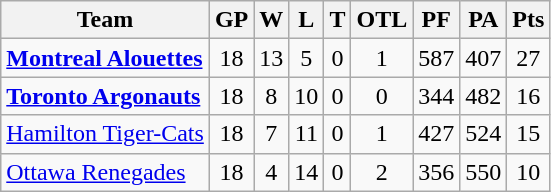<table class="wikitable" style="float:left; margin-right:1em">
<tr>
<th>Team</th>
<th>GP</th>
<th>W</th>
<th>L</th>
<th>T</th>
<th>OTL</th>
<th>PF</th>
<th>PA</th>
<th>Pts</th>
</tr>
<tr align="center">
<td align="left"><strong><a href='#'>Montreal Alouettes</a></strong></td>
<td>18</td>
<td>13</td>
<td>5</td>
<td>0</td>
<td>1</td>
<td>587</td>
<td>407</td>
<td>27</td>
</tr>
<tr align="center">
<td align="left"><strong><a href='#'>Toronto Argonauts</a></strong></td>
<td>18</td>
<td>8</td>
<td>10</td>
<td>0</td>
<td>0</td>
<td>344</td>
<td>482</td>
<td>16</td>
</tr>
<tr align="center">
<td align="left"><a href='#'>Hamilton Tiger-Cats</a></td>
<td>18</td>
<td>7</td>
<td>11</td>
<td>0</td>
<td>1</td>
<td>427</td>
<td>524</td>
<td>15</td>
</tr>
<tr align="center">
<td align="left"><a href='#'>Ottawa Renegades</a></td>
<td>18</td>
<td>4</td>
<td>14</td>
<td>0</td>
<td>2</td>
<td>356</td>
<td>550</td>
<td>10</td>
</tr>
</table>
